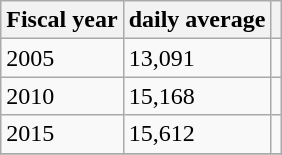<table class="wikitable">
<tr>
<th>Fiscal year</th>
<th>daily average</th>
<th></th>
</tr>
<tr>
<td>2005</td>
<td>13,091</td>
<td></td>
</tr>
<tr>
<td>2010</td>
<td>15,168</td>
<td></td>
</tr>
<tr>
<td>2015</td>
<td>15,612</td>
<td></td>
</tr>
<tr>
</tr>
</table>
